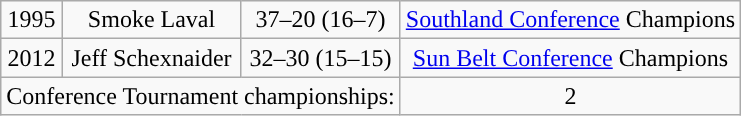<table class="wikitable" style="text-align:center">
<tr>
<td>1995</td>
<td>Smoke Laval</td>
<td>37–20 (16–7)</td>
<td><a href='#'>Southland Conference</a> Champions</td>
</tr>
<tr>
<td>2012</td>
<td>Jeff Schexnaider</td>
<td>32–30 (15–15)</td>
<td><a href='#'>Sun Belt Conference</a> Champions</td>
</tr>
<tr>
<td colspan=3>Conference Tournament championships:</td>
<td>2</td>
</tr>
</table>
